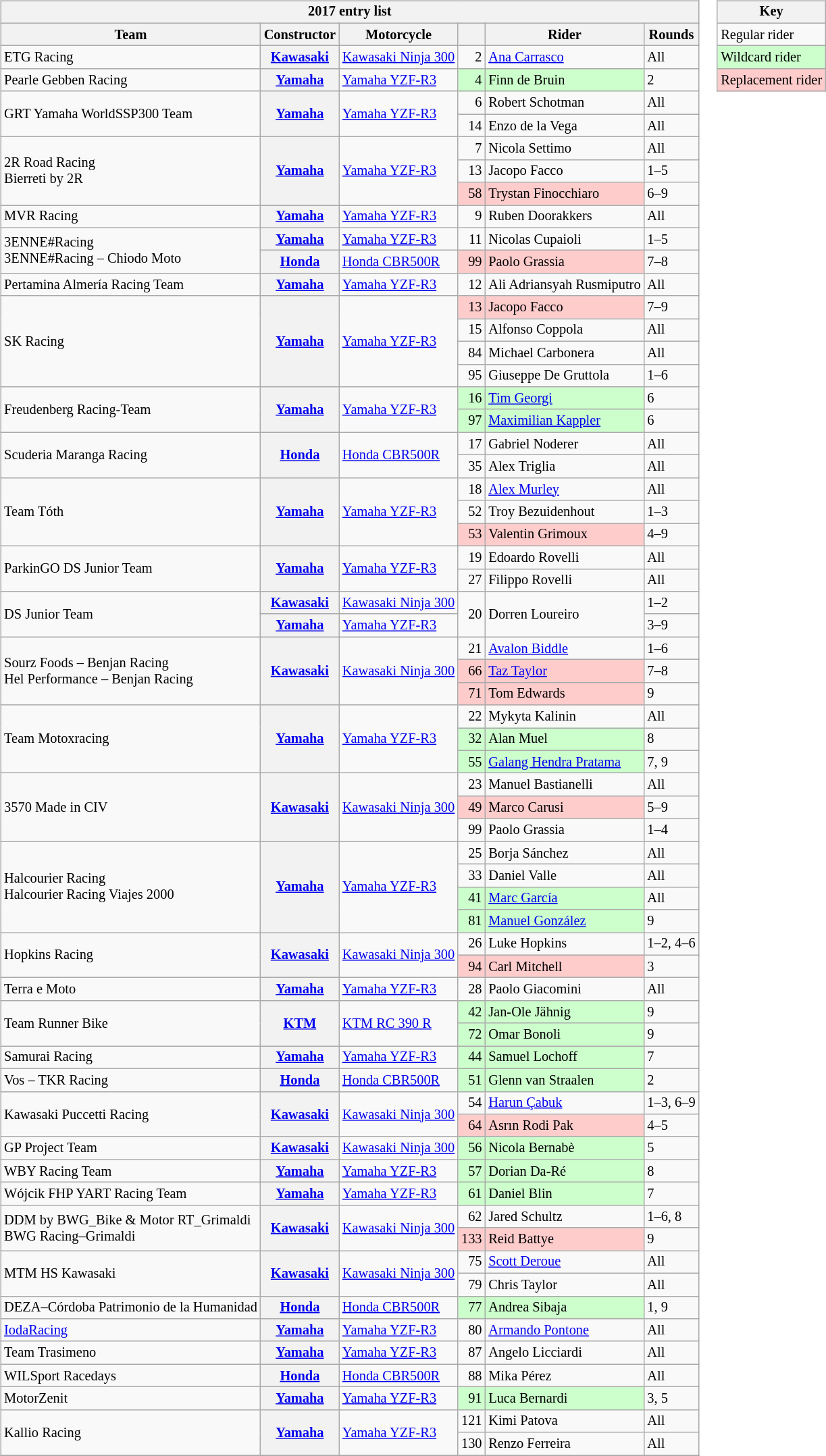<table>
<tr>
<td><br><table class="wikitable" style="font-size: 85%">
<tr>
<th colspan=6>2017 entry list</th>
</tr>
<tr>
<th>Team</th>
<th>Constructor</th>
<th>Motorcycle</th>
<th></th>
<th>Rider</th>
<th>Rounds</th>
</tr>
<tr>
<td>ETG Racing</td>
<th><a href='#'>Kawasaki</a></th>
<td><a href='#'>Kawasaki Ninja 300</a></td>
<td align=right>2</td>
<td> <a href='#'>Ana Carrasco</a></td>
<td>All</td>
</tr>
<tr>
<td>Pearle Gebben Racing</td>
<th><a href='#'>Yamaha</a></th>
<td><a href='#'>Yamaha YZF-R3</a></td>
<td style="background:#ccffcc;" align=right>4</td>
<td style="background:#ccffcc;"> Finn de Bruin</td>
<td>2</td>
</tr>
<tr>
<td rowspan=2>GRT Yamaha WorldSSP300 Team</td>
<th rowspan=2><a href='#'>Yamaha</a></th>
<td rowspan=2><a href='#'>Yamaha YZF-R3</a></td>
<td align=right>6</td>
<td> Robert Schotman</td>
<td>All</td>
</tr>
<tr>
<td align=right>14</td>
<td> Enzo de la Vega</td>
<td>All</td>
</tr>
<tr>
<td rowspan=3>2R Road Racing<br>Bierreti by 2R</td>
<th rowspan=3><a href='#'>Yamaha</a></th>
<td rowspan=3><a href='#'>Yamaha YZF-R3</a></td>
<td align=right>7</td>
<td> Nicola Settimo</td>
<td>All</td>
</tr>
<tr>
<td align=right>13</td>
<td> Jacopo Facco</td>
<td>1–5</td>
</tr>
<tr>
<td style="background:#ffcccc;" align=right>58</td>
<td style="background:#ffcccc;"> Trystan Finocchiaro</td>
<td>6–9</td>
</tr>
<tr>
<td>MVR Racing</td>
<th><a href='#'>Yamaha</a></th>
<td><a href='#'>Yamaha YZF-R3</a></td>
<td align=right>9</td>
<td> Ruben Doorakkers</td>
<td>All</td>
</tr>
<tr>
<td rowspan=2>3ENNE#Racing<br>3ENNE#Racing – Chiodo Moto</td>
<th><a href='#'>Yamaha</a></th>
<td><a href='#'>Yamaha YZF-R3</a></td>
<td align=right>11</td>
<td> Nicolas Cupaioli</td>
<td>1–5</td>
</tr>
<tr>
<th><a href='#'>Honda</a></th>
<td><a href='#'>Honda CBR500R</a></td>
<td style="background:#ffcccc;" align=right>99</td>
<td style="background:#ffcccc;"> Paolo Grassia</td>
<td>7–8</td>
</tr>
<tr>
<td>Pertamina Almería Racing Team</td>
<th><a href='#'>Yamaha</a></th>
<td><a href='#'>Yamaha YZF-R3</a></td>
<td align=right>12</td>
<td> Ali Adriansyah Rusmiputro</td>
<td>All</td>
</tr>
<tr>
<td rowspan=4>SK Racing</td>
<th rowspan=4><a href='#'>Yamaha</a></th>
<td rowspan=4><a href='#'>Yamaha YZF-R3</a></td>
<td style="background:#ffcccc;" align=right>13</td>
<td style="background:#ffcccc;"> Jacopo Facco</td>
<td>7–9</td>
</tr>
<tr>
<td align=right>15</td>
<td> Alfonso Coppola</td>
<td>All</td>
</tr>
<tr>
<td align=right>84</td>
<td> Michael Carbonera</td>
<td>All</td>
</tr>
<tr>
<td align=right>95</td>
<td> Giuseppe De Gruttola</td>
<td>1–6</td>
</tr>
<tr>
<td rowspan=2>Freudenberg Racing-Team</td>
<th rowspan=2><a href='#'>Yamaha</a></th>
<td rowspan=2><a href='#'>Yamaha YZF-R3</a></td>
<td style="background:#ccffcc;" align=right>16</td>
<td style="background:#ccffcc;"> <a href='#'>Tim Georgi</a></td>
<td>6</td>
</tr>
<tr>
<td style="background:#ccffcc;" align=right>97</td>
<td style="background:#ccffcc;"> <a href='#'>Maximilian Kappler</a></td>
<td>6</td>
</tr>
<tr>
<td rowspan=2>Scuderia Maranga Racing</td>
<th rowspan=2><a href='#'>Honda</a></th>
<td rowspan=2><a href='#'>Honda CBR500R</a></td>
<td align=right>17</td>
<td> Gabriel Noderer</td>
<td>All</td>
</tr>
<tr>
<td align=right>35</td>
<td> Alex Triglia</td>
<td>All</td>
</tr>
<tr>
<td rowspan=3>Team Tóth</td>
<th rowspan=3><a href='#'>Yamaha</a></th>
<td rowspan=3><a href='#'>Yamaha YZF-R3</a></td>
<td align=right>18</td>
<td> <a href='#'>Alex Murley</a></td>
<td>All</td>
</tr>
<tr>
<td align=right>52</td>
<td> Troy Bezuidenhout</td>
<td>1–3</td>
</tr>
<tr>
<td style="background:#ffcccc;" align=right>53</td>
<td style="background:#ffcccc;"> Valentin Grimoux</td>
<td>4–9</td>
</tr>
<tr>
<td rowspan=2>ParkinGO DS Junior Team</td>
<th rowspan=2><a href='#'>Yamaha</a></th>
<td rowspan=2><a href='#'>Yamaha YZF-R3</a></td>
<td align=right>19</td>
<td> Edoardo Rovelli</td>
<td>All</td>
</tr>
<tr>
<td align=right>27</td>
<td> Filippo Rovelli</td>
<td>All</td>
</tr>
<tr>
<td rowspan=2>DS Junior Team</td>
<th><a href='#'>Kawasaki</a></th>
<td><a href='#'>Kawasaki Ninja 300</a></td>
<td rowspan=2 align=right>20</td>
<td rowspan=2> Dorren Loureiro</td>
<td>1–2</td>
</tr>
<tr>
<th><a href='#'>Yamaha</a></th>
<td><a href='#'>Yamaha YZF-R3</a></td>
<td>3–9</td>
</tr>
<tr>
<td rowspan=3>Sourz Foods – Benjan Racing<br>Hel Performance – Benjan Racing</td>
<th rowspan=3><a href='#'>Kawasaki</a></th>
<td rowspan=3><a href='#'>Kawasaki Ninja 300</a></td>
<td align=right>21</td>
<td> <a href='#'>Avalon Biddle</a></td>
<td>1–6</td>
</tr>
<tr>
<td style="background:#ffcccc;" align=right>66</td>
<td style="background:#ffcccc;"> <a href='#'>Taz Taylor</a></td>
<td>7–8</td>
</tr>
<tr>
<td style="background:#ffcccc;" align=right>71</td>
<td style="background:#ffcccc;"> Tom Edwards</td>
<td>9</td>
</tr>
<tr>
<td rowspan=3>Team Motoxracing</td>
<th rowspan=3><a href='#'>Yamaha</a></th>
<td rowspan=3><a href='#'>Yamaha YZF-R3</a></td>
<td align=right>22</td>
<td> Mykyta Kalinin</td>
<td>All</td>
</tr>
<tr>
<td style="background:#ccffcc;" align=right>32</td>
<td style="background:#ccffcc;"> Alan Muel</td>
<td>8</td>
</tr>
<tr>
<td style="background:#ccffcc;" align=right>55</td>
<td style="background:#ccffcc;"> <a href='#'>Galang Hendra Pratama</a></td>
<td>7, 9</td>
</tr>
<tr>
<td rowspan=3>3570 Made in CIV</td>
<th rowspan=3><a href='#'>Kawasaki</a></th>
<td rowspan=3><a href='#'>Kawasaki Ninja 300</a></td>
<td align=right>23</td>
<td> Manuel Bastianelli</td>
<td>All</td>
</tr>
<tr>
<td style="background:#ffcccc;" align=right>49</td>
<td style="background:#ffcccc;"> Marco Carusi</td>
<td>5–9</td>
</tr>
<tr>
<td align=right>99</td>
<td> Paolo Grassia</td>
<td>1–4</td>
</tr>
<tr>
<td rowspan=4>Halcourier Racing<br>Halcourier Racing Viajes 2000</td>
<th rowspan=4><a href='#'>Yamaha</a></th>
<td rowspan=4><a href='#'>Yamaha YZF-R3</a></td>
<td align=right>25</td>
<td> Borja Sánchez</td>
<td>All</td>
</tr>
<tr>
<td align=right>33</td>
<td> Daniel Valle</td>
<td>All</td>
</tr>
<tr>
<td style="background:#ccffcc;" align=right>41</td>
<td style="background:#ccffcc;"> <a href='#'>Marc García</a></td>
<td>All</td>
</tr>
<tr>
<td style="background:#ccffcc;" align=right>81</td>
<td style="background:#ccffcc;"> <a href='#'>Manuel González</a></td>
<td>9</td>
</tr>
<tr>
<td rowspan=2>Hopkins Racing</td>
<th rowspan=2><a href='#'>Kawasaki</a></th>
<td rowspan=2><a href='#'>Kawasaki Ninja 300</a></td>
<td align=right>26</td>
<td> Luke Hopkins</td>
<td>1–2, 4–6</td>
</tr>
<tr>
<td style="background:#ffcccc;" align=right>94</td>
<td style="background:#ffcccc;"> Carl Mitchell</td>
<td>3</td>
</tr>
<tr>
<td>Terra e Moto</td>
<th><a href='#'>Yamaha</a></th>
<td><a href='#'>Yamaha YZF-R3</a></td>
<td align=right>28</td>
<td> Paolo Giacomini</td>
<td>All</td>
</tr>
<tr>
<td rowspan=2>Team Runner Bike</td>
<th rowspan=2><a href='#'>KTM</a></th>
<td rowspan=2><a href='#'>KTM RC 390 R</a></td>
<td style="background:#ccffcc;" align=right>42</td>
<td style="background:#ccffcc;"> Jan-Ole Jähnig</td>
<td>9</td>
</tr>
<tr>
<td style="background:#ccffcc;" align=right>72</td>
<td style="background:#ccffcc;"> Omar Bonoli</td>
<td>9</td>
</tr>
<tr>
<td>Samurai Racing</td>
<th><a href='#'>Yamaha</a></th>
<td><a href='#'>Yamaha YZF-R3</a></td>
<td style="background:#ccffcc;" align=right>44</td>
<td style="background:#ccffcc;"> Samuel Lochoff</td>
<td>7</td>
</tr>
<tr>
<td>Vos – TKR Racing</td>
<th><a href='#'>Honda</a></th>
<td><a href='#'>Honda CBR500R</a></td>
<td style="background:#ccffcc;" align=right>51</td>
<td style="background:#ccffcc;"> Glenn van Straalen</td>
<td>2</td>
</tr>
<tr>
<td rowspan=2>Kawasaki Puccetti Racing</td>
<th rowspan=2><a href='#'>Kawasaki</a></th>
<td rowspan=2><a href='#'>Kawasaki Ninja 300</a></td>
<td align=right>54</td>
<td> <a href='#'>Harun Çabuk</a></td>
<td>1–3, 6–9</td>
</tr>
<tr>
<td style="background:#ffcccc;" align=right>64</td>
<td style="background:#ffcccc;"> Asrın Rodi Pak</td>
<td>4–5</td>
</tr>
<tr>
<td>GP Project Team</td>
<th><a href='#'>Kawasaki</a></th>
<td><a href='#'>Kawasaki Ninja 300</a></td>
<td style="background:#ccffcc;" align=right>56</td>
<td style="background:#ccffcc;"> Nicola Bernabè</td>
<td>5</td>
</tr>
<tr>
<td>WBY Racing Team</td>
<th><a href='#'>Yamaha</a></th>
<td><a href='#'>Yamaha YZF-R3</a></td>
<td style="background:#ccffcc;" align=right>57</td>
<td style="background:#ccffcc;"> Dorian Da-Ré</td>
<td>8</td>
</tr>
<tr>
<td>Wójcik FHP YART Racing Team</td>
<th><a href='#'>Yamaha</a></th>
<td><a href='#'>Yamaha YZF-R3</a></td>
<td style="background:#ccffcc;" align=right>61</td>
<td style="background:#ccffcc;"> Daniel Blin</td>
<td>7</td>
</tr>
<tr>
<td rowspan=2>DDM by BWG_Bike & Motor RT_Grimaldi<br>BWG Racing–Grimaldi</td>
<th rowspan=2><a href='#'>Kawasaki</a></th>
<td rowspan=2><a href='#'>Kawasaki Ninja 300</a></td>
<td align=right>62</td>
<td> Jared Schultz</td>
<td>1–6, 8</td>
</tr>
<tr>
<td style="background:#ffcccc;" align=right>133</td>
<td style="background:#ffcccc;"> Reid Battye</td>
<td>9</td>
</tr>
<tr>
<td rowspan=2>MTM HS Kawasaki</td>
<th rowspan=2><a href='#'>Kawasaki</a></th>
<td rowspan=2><a href='#'>Kawasaki Ninja 300</a></td>
<td align=right>75</td>
<td> <a href='#'>Scott Deroue</a></td>
<td>All</td>
</tr>
<tr>
<td align=right>79</td>
<td> Chris Taylor</td>
<td>All</td>
</tr>
<tr>
<td>DEZA–Córdoba Patrimonio de la Humanidad</td>
<th><a href='#'>Honda</a></th>
<td><a href='#'>Honda CBR500R</a></td>
<td style="background:#ccffcc;" align=right>77</td>
<td style="background:#ccffcc;"> Andrea Sibaja</td>
<td>1, 9</td>
</tr>
<tr>
<td><a href='#'>IodaRacing</a></td>
<th><a href='#'>Yamaha</a></th>
<td><a href='#'>Yamaha YZF-R3</a></td>
<td align=right>80</td>
<td> <a href='#'>Armando Pontone</a></td>
<td>All</td>
</tr>
<tr>
<td>Team Trasimeno</td>
<th><a href='#'>Yamaha</a></th>
<td><a href='#'>Yamaha YZF-R3</a></td>
<td align=right>87</td>
<td> Angelo Licciardi</td>
<td>All</td>
</tr>
<tr>
<td>WILSport Racedays</td>
<th><a href='#'>Honda</a></th>
<td><a href='#'>Honda CBR500R</a></td>
<td align=right>88</td>
<td> Mika Pérez</td>
<td>All</td>
</tr>
<tr>
<td>MotorZenit</td>
<th><a href='#'>Yamaha</a></th>
<td><a href='#'>Yamaha YZF-R3</a></td>
<td style="background:#ccffcc;" align=right>91</td>
<td style="background:#ccffcc;"> Luca Bernardi</td>
<td>3, 5</td>
</tr>
<tr>
<td rowspan=2>Kallio Racing</td>
<th rowspan=2><a href='#'>Yamaha</a></th>
<td rowspan=2><a href='#'>Yamaha YZF-R3</a></td>
<td align=right>121</td>
<td> Kimi Patova</td>
<td>All</td>
</tr>
<tr>
<td align=right>130</td>
<td> Renzo Ferreira</td>
<td>All</td>
</tr>
<tr>
</tr>
</table>
</td>
<td valign="top"><br><table class="wikitable" style="font-size: 85%;">
<tr>
<th colspan=2>Key</th>
</tr>
<tr>
<td>Regular rider</td>
</tr>
<tr style="background:#ccffcc;">
<td>Wildcard rider</td>
</tr>
<tr style="background:#ffcccc;">
<td>Replacement rider</td>
</tr>
</table>
</td>
</tr>
</table>
